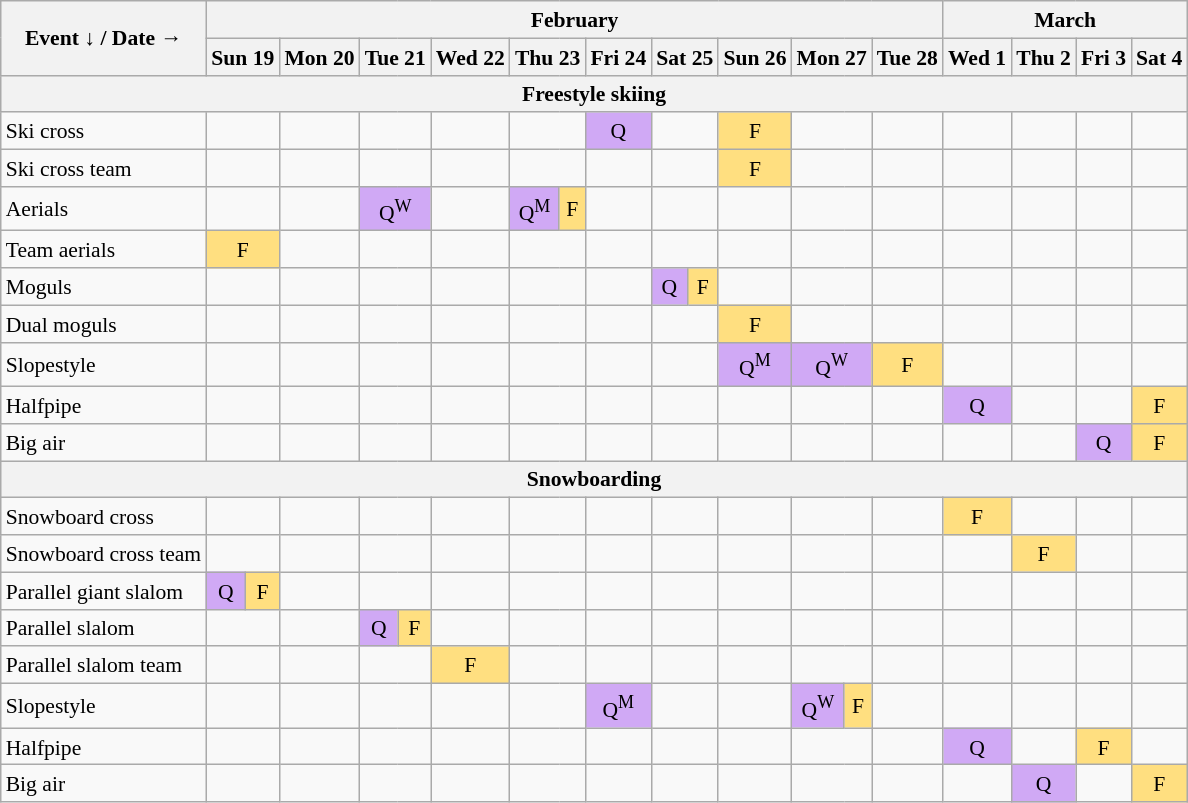<table class="wikitable" style="margin:1em auto; font-size:90%; line-height:1.25em; text-align:center">
<tr>
<th rowspan=2>Event ↓ / Date →</th>
<th colspan=15>February</th>
<th colspan=4>March</th>
</tr>
<tr>
<th colspan=2>Sun 19</th>
<th>Mon 20</th>
<th colspan=2>Tue 21</th>
<th>Wed 22</th>
<th colspan=2>Thu 23</th>
<th>Fri 24</th>
<th colspan=2>Sat 25</th>
<th>Sun 26</th>
<th colspan=2>Mon 27</th>
<th>Tue 28</th>
<th>Wed 1</th>
<th>Thu 2</th>
<th>Fri 3</th>
<th>Sat 4</th>
</tr>
<tr>
<th colspan=20>Freestyle skiing</th>
</tr>
<tr>
<td style="text-align:left">Ski cross</td>
<td colspan=2></td>
<td></td>
<td colspan=2></td>
<td></td>
<td colspan=2></td>
<td style="background-color:#D0A9F5">Q</td>
<td colspan=2></td>
<td style="background-color:#FFDF80">F</td>
<td colspan=2></td>
<td></td>
<td></td>
<td></td>
<td></td>
<td></td>
</tr>
<tr>
<td style="text-align:left">Ski cross team</td>
<td colspan=2></td>
<td></td>
<td colspan=2></td>
<td></td>
<td colspan=2></td>
<td></td>
<td colspan=2></td>
<td style="background-color:#FFDF80">F</td>
<td colspan=2></td>
<td></td>
<td></td>
<td></td>
<td></td>
<td></td>
</tr>
<tr>
<td style="text-align:left">Aerials</td>
<td colspan=2></td>
<td></td>
<td colspan=2 style="background-color:#D0A9F5">Q<sup>W</sup></td>
<td></td>
<td style="background-color:#D0A9F5">Q<sup>M</sup></td>
<td style="background-color:#FFDF80">F</td>
<td></td>
<td colspan=2></td>
<td></td>
<td colspan=2></td>
<td></td>
<td></td>
<td></td>
<td></td>
<td></td>
</tr>
<tr>
<td style="text-align:left">Team aerials</td>
<td colspan=2 style="background-color:#FFDF80">F</td>
<td></td>
<td colspan=2></td>
<td></td>
<td colspan=2></td>
<td></td>
<td colspan=2></td>
<td></td>
<td colspan=2></td>
<td></td>
<td></td>
<td></td>
<td></td>
<td></td>
</tr>
<tr>
<td style="text-align:left">Moguls</td>
<td colspan=2></td>
<td></td>
<td colspan=2></td>
<td></td>
<td colspan=2></td>
<td></td>
<td style="background-color:#D0A9F5">Q</td>
<td style="background-color:#FFDF80">F</td>
<td></td>
<td colspan=2></td>
<td></td>
<td></td>
<td></td>
<td></td>
<td></td>
</tr>
<tr>
<td style="text-align:left">Dual moguls</td>
<td colspan=2></td>
<td></td>
<td colspan=2></td>
<td></td>
<td colspan=2></td>
<td></td>
<td colspan=2></td>
<td style="background-color:#FFDF80">F</td>
<td colspan=2></td>
<td></td>
<td></td>
<td></td>
<td></td>
<td></td>
</tr>
<tr>
<td style="text-align:left">Slopestyle</td>
<td colspan=2></td>
<td></td>
<td colspan=2></td>
<td></td>
<td colspan=2></td>
<td></td>
<td colspan=2></td>
<td style="background-color:#D0A9F5">Q<sup>M</sup></td>
<td colspan=2 style="background-color:#D0A9F5">Q<sup>W</sup></td>
<td style="background-color:#FFDF80">F</td>
<td></td>
<td></td>
<td></td>
<td></td>
</tr>
<tr>
<td style="text-align:left">Halfpipe</td>
<td colspan=2></td>
<td></td>
<td colspan=2></td>
<td></td>
<td colspan=2></td>
<td></td>
<td colspan=2></td>
<td></td>
<td colspan=2></td>
<td></td>
<td style="background-color:#D0A9F5">Q</td>
<td></td>
<td></td>
<td style="background-color:#FFDF80">F</td>
</tr>
<tr>
<td style="text-align:left">Big air</td>
<td colspan=2></td>
<td></td>
<td colspan=2></td>
<td></td>
<td colspan=2></td>
<td></td>
<td colspan=2></td>
<td></td>
<td colspan=2></td>
<td></td>
<td></td>
<td></td>
<td style="background-color:#D0A9F5">Q</td>
<td style="background-color:#FFDF80">F</td>
</tr>
<tr>
<th colspan=20>Snowboarding</th>
</tr>
<tr>
<td style="text-align:left">Snowboard cross</td>
<td colspan=2></td>
<td></td>
<td colspan=2></td>
<td></td>
<td colspan=2></td>
<td></td>
<td colspan=2></td>
<td></td>
<td colspan=2></td>
<td></td>
<td style="background-color:#FFDF80">F</td>
<td></td>
<td></td>
<td></td>
</tr>
<tr>
<td style="text-align:left">Snowboard cross team</td>
<td colspan=2></td>
<td></td>
<td colspan=2></td>
<td></td>
<td colspan=2></td>
<td></td>
<td colspan=2></td>
<td></td>
<td colspan=2></td>
<td></td>
<td></td>
<td style="background-color:#FFDF80">F</td>
<td></td>
<td></td>
</tr>
<tr>
<td style="text-align:left">Parallel giant slalom</td>
<td style="background-color:#D0A9F5">Q</td>
<td style="background-color:#FFDF80">F</td>
<td></td>
<td colspan=2></td>
<td></td>
<td colspan=2></td>
<td></td>
<td colspan=2></td>
<td></td>
<td colspan=2></td>
<td></td>
<td></td>
<td></td>
<td></td>
<td></td>
</tr>
<tr>
<td style="text-align:left">Parallel slalom</td>
<td colspan=2></td>
<td></td>
<td style="background-color:#D0A9F5">Q</td>
<td style="background-color:#FFDF80">F</td>
<td></td>
<td colspan=2></td>
<td></td>
<td colspan=2></td>
<td></td>
<td colspan=2></td>
<td></td>
<td></td>
<td></td>
<td></td>
<td></td>
</tr>
<tr>
<td style="text-align:left">Parallel slalom team</td>
<td colspan=2></td>
<td></td>
<td colspan=2></td>
<td style="background-color:#FFDF80">F</td>
<td colspan=2></td>
<td></td>
<td colspan=2></td>
<td></td>
<td colspan=2></td>
<td></td>
<td></td>
<td></td>
<td></td>
<td></td>
</tr>
<tr>
<td style="text-align:left">Slopestyle</td>
<td colspan=2></td>
<td></td>
<td colspan=2></td>
<td></td>
<td colspan=2></td>
<td style="background-color:#D0A9F5">Q<sup>M</sup></td>
<td colspan=2></td>
<td></td>
<td style="background-color:#D0A9F5">Q<sup>W</sup></td>
<td style="background-color:#FFDF80">F</td>
<td></td>
<td></td>
<td></td>
<td></td>
<td></td>
</tr>
<tr>
<td style="text-align:left">Halfpipe</td>
<td colspan=2></td>
<td></td>
<td colspan=2></td>
<td></td>
<td colspan=2></td>
<td></td>
<td colspan=2></td>
<td></td>
<td colspan=2></td>
<td></td>
<td style="background-color:#D0A9F5">Q</td>
<td></td>
<td style="background-color:#FFDF80">F</td>
<td></td>
</tr>
<tr>
<td style="text-align:left">Big air</td>
<td colspan=2></td>
<td></td>
<td colspan=2></td>
<td></td>
<td colspan=2></td>
<td></td>
<td colspan=2></td>
<td></td>
<td colspan=2></td>
<td></td>
<td></td>
<td style="background-color:#D0A9F5">Q</td>
<td></td>
<td style="background-color:#FFDF80">F</td>
</tr>
</table>
